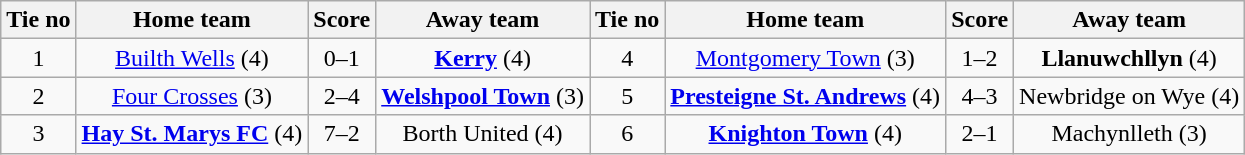<table class="wikitable" style="text-align: center">
<tr>
<th>Tie no</th>
<th>Home team</th>
<th>Score</th>
<th>Away team</th>
<th>Tie no</th>
<th>Home team</th>
<th>Score</th>
<th>Away team</th>
</tr>
<tr>
<td>1</td>
<td><a href='#'>Builth Wells</a> (4)</td>
<td>0–1</td>
<td><strong><a href='#'>Kerry</a></strong> (4)</td>
<td>4</td>
<td><a href='#'>Montgomery Town</a> (3)</td>
<td>1–2</td>
<td><strong>Llanuwchllyn</strong> (4)</td>
</tr>
<tr>
<td>2</td>
<td><a href='#'>Four Crosses</a> (3)</td>
<td>2–4</td>
<td><strong><a href='#'>Welshpool Town</a></strong> (3)</td>
<td>5</td>
<td><strong><a href='#'>Presteigne St. Andrews</a></strong> (4)</td>
<td>4–3</td>
<td>Newbridge on Wye (4)</td>
</tr>
<tr>
<td>3</td>
<td><strong><a href='#'>Hay St. Marys FC</a></strong> (4)</td>
<td>7–2</td>
<td>Borth United (4)</td>
<td>6</td>
<td><strong><a href='#'>Knighton Town</a></strong> (4)</td>
<td>2–1</td>
<td>Machynlleth (3)</td>
</tr>
</table>
